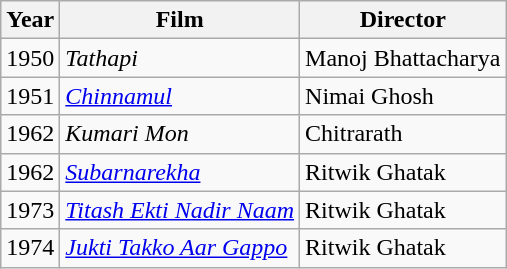<table class="wikitable sortable">
<tr>
<th>Year</th>
<th>Film</th>
<th>Director  </th>
</tr>
<tr>
<td>1950</td>
<td><em>Tathapi</em></td>
<td>Manoj Bhattacharya </td>
</tr>
<tr>
<td>1951</td>
<td><em><a href='#'>Chinnamul</a></em></td>
<td>Nimai Ghosh</td>
</tr>
<tr>
<td>1962</td>
<td><em>Kumari Mon</em></td>
<td>Chitrarath</td>
</tr>
<tr>
<td>1962</td>
<td><em><a href='#'>Subarnarekha</a></em></td>
<td>Ritwik Ghatak</td>
</tr>
<tr>
<td>1973</td>
<td><em><a href='#'>Titash Ekti Nadir Naam</a></em></td>
<td>Ritwik Ghatak</td>
</tr>
<tr>
<td>1974</td>
<td><em><a href='#'>Jukti Takko Aar Gappo</a></em></td>
<td>Ritwik Ghatak</td>
</tr>
</table>
